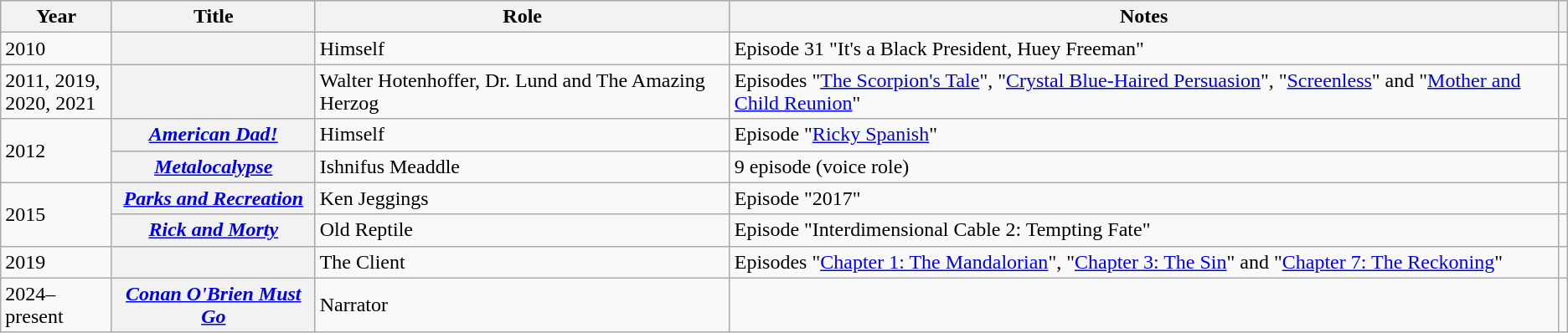<table class="wikitable plainrowheaders">
<tr style="background:#ccc; text-align:center;">
<th scope="col">Year</th>
<th scope="col">Title</th>
<th scope="col">Role</th>
<th scope="col">Notes</th>
<th scope="col"></th>
</tr>
<tr>
<td>2010</td>
<th scope=row></th>
<td>Himself</td>
<td>Episode 31 "It's a Black President, Huey Freeman"</td>
<td style="text-align:center;"></td>
</tr>
<tr>
<td>2011, 2019,<br>2020, 2021</td>
<th scope=row></th>
<td>Walter Hotenhoffer, Dr. Lund and The Amazing Herzog</td>
<td>Episodes "<a href='#'>The Scorpion's Tale</a>", "<a href='#'>Crystal Blue-Haired Persuasion</a>", "<a href='#'>Screenless</a>" and "<a href='#'>Mother and Child Reunion</a>"</td>
<td style="text-align:center;"></td>
</tr>
<tr>
<td rowspan=2>2012</td>
<th scope=row><em><a href='#'>American Dad!</a></em></th>
<td>Himself</td>
<td>Episode "<a href='#'>Ricky Spanish</a>"</td>
<td style="text-align:center;"></td>
</tr>
<tr>
<th scope=row><em><a href='#'>Metalocalypse</a></em></th>
<td>Ishnifus Meaddle</td>
<td>9 episode (voice role)</td>
<td style="text-align:center;"></td>
</tr>
<tr>
<td rowspan=2>2015</td>
<th scope=row><em><a href='#'>Parks and Recreation</a></em></th>
<td>Ken Jeggings</td>
<td>Episode "2017"</td>
<td style="text-align:center;"></td>
</tr>
<tr>
<th scope=row><em><a href='#'>Rick and Morty</a></em></th>
<td>Old Reptile</td>
<td>Episode "Interdimensional Cable 2: Tempting Fate"</td>
<td style="text-align:center;"></td>
</tr>
<tr>
<td>2019</td>
<th scope=row></th>
<td>The Client</td>
<td>Episodes "<a href='#'>Chapter 1: The Mandalorian</a>", "<a href='#'>Chapter 3: The Sin</a>" and "<a href='#'>Chapter 7: The Reckoning</a>"</td>
<td style="text-align:center;"></td>
</tr>
<tr>
<td rowspan=1>2024–present</td>
<th scope=row><em><a href='#'>Conan O'Brien Must Go</a></em></th>
<td>Narrator</td>
<td></td>
<td style="text-align:center;"></td>
</tr>
</table>
